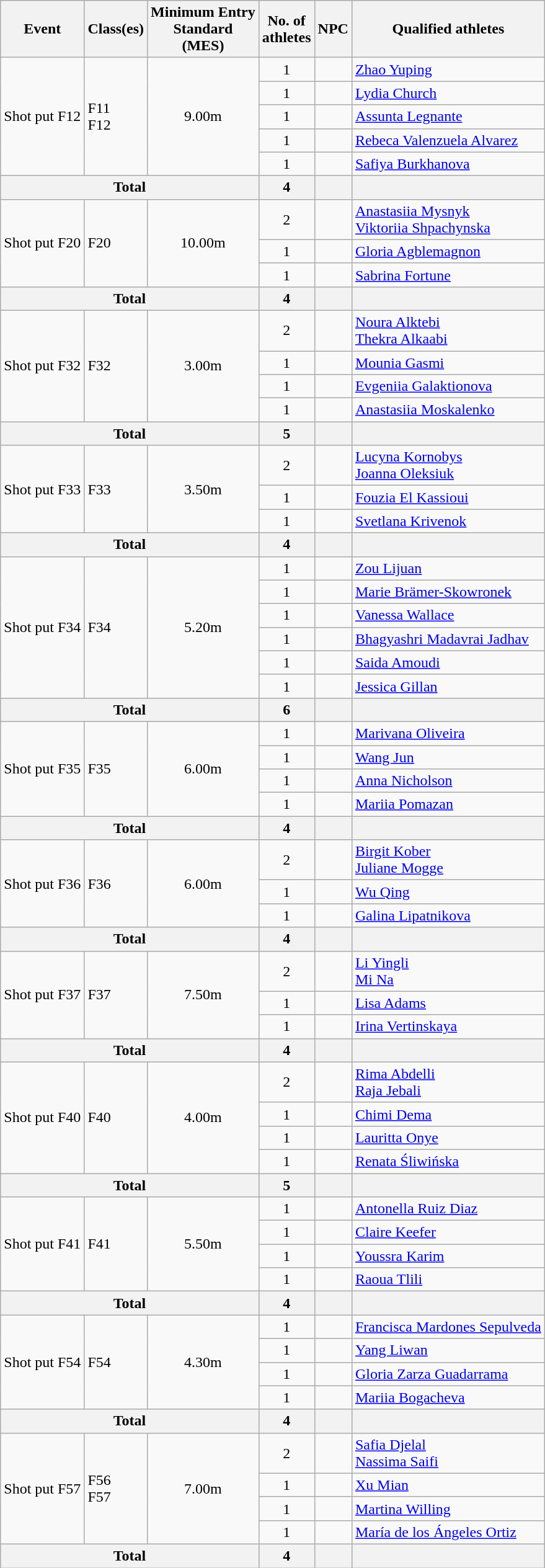<table class="wikitable">
<tr>
<th>Event</th>
<th>Class(es)</th>
<th>Minimum Entry<br> Standard<br> (MES)</th>
<th>No. of<br>athletes</th>
<th>NPC</th>
<th>Qualified athletes</th>
</tr>
<tr>
<td rowspan=5>Shot put F12</td>
<td rowspan=5>F11<br>F12</td>
<td rowspan=5 align="center">9.00m</td>
<td align=center>1</td>
<td></td>
<td><a href='#'>Zhao Yuping</a></td>
</tr>
<tr>
<td align=center>1</td>
<td></td>
<td><a href='#'>Lydia Church</a></td>
</tr>
<tr>
<td align=center>1</td>
<td></td>
<td><a href='#'>Assunta Legnante</a></td>
</tr>
<tr>
<td align=center>1</td>
<td></td>
<td><a href='#'>Rebeca Valenzuela Alvarez</a></td>
</tr>
<tr>
<td align=center>1</td>
<td></td>
<td><a href='#'>Safiya Burkhanova</a></td>
</tr>
<tr>
<th colspan=3>Total</th>
<th>4</th>
<th></th>
<th></th>
</tr>
<tr>
<td rowspan=3>Shot put F20</td>
<td rowspan=3>F20</td>
<td rowspan=3 align="center">10.00m</td>
<td align=center>2</td>
<td></td>
<td><a href='#'>Anastasiia Mysnyk</a><br> <a href='#'>Viktoriia Shpachynska</a></td>
</tr>
<tr>
<td align=center>1</td>
<td></td>
<td><a href='#'>Gloria Agblemagnon</a></td>
</tr>
<tr>
<td align=center>1</td>
<td></td>
<td><a href='#'>Sabrina Fortune</a></td>
</tr>
<tr>
<th colspan=3>Total</th>
<th>4</th>
<th></th>
<th></th>
</tr>
<tr>
<td rowspan=4>Shot put F32</td>
<td rowspan=4>F32</td>
<td rowspan=4 align="center">3.00m</td>
<td align=center>2</td>
<td></td>
<td><a href='#'>Noura Alktebi</a><br><a href='#'>Thekra Alkaabi</a></td>
</tr>
<tr>
<td align=center>1</td>
<td></td>
<td><a href='#'>Mounia Gasmi</a></td>
</tr>
<tr>
<td align=center>1</td>
<td></td>
<td><a href='#'>Evgeniia Galaktionova</a></td>
</tr>
<tr>
<td align=center>1</td>
<td></td>
<td><a href='#'>Anastasiia Moskalenko</a></td>
</tr>
<tr>
<th colspan=3>Total</th>
<th>5</th>
<th></th>
<th></th>
</tr>
<tr>
<td rowspan=3>Shot put F33</td>
<td rowspan=3>F33</td>
<td rowspan=3 align="center">3.50m</td>
<td align=center>2</td>
<td></td>
<td><a href='#'>Lucyna Kornobys</a><br> <a href='#'>Joanna Oleksiuk</a></td>
</tr>
<tr>
<td align=center>1</td>
<td></td>
<td><a href='#'>Fouzia El Kassioui</a></td>
</tr>
<tr>
<td align=center>1</td>
<td></td>
<td><a href='#'>Svetlana Krivenok</a></td>
</tr>
<tr>
<th colspan=3>Total</th>
<th>4</th>
<th></th>
<th></th>
</tr>
<tr>
<td rowspan=6>Shot put F34</td>
<td rowspan=6>F34</td>
<td rowspan=6 align=center>5.20m</td>
<td align=center>1</td>
<td></td>
<td><a href='#'>Zou Lijuan</a></td>
</tr>
<tr>
<td align=center>1</td>
<td></td>
<td><a href='#'>Marie Brämer-Skowronek</a></td>
</tr>
<tr>
<td align=center>1</td>
<td></td>
<td><a href='#'>Vanessa Wallace</a></td>
</tr>
<tr>
<td align=center>1</td>
<td></td>
<td><a href='#'>Bhagyashri Madavrai Jadhav</a></td>
</tr>
<tr>
<td align=center>1</td>
<td></td>
<td><a href='#'>Saida Amoudi</a></td>
</tr>
<tr>
<td align=center>1</td>
<td></td>
<td><a href='#'>Jessica Gillan</a></td>
</tr>
<tr>
<th colspan=3>Total</th>
<th>6</th>
<th></th>
<th></th>
</tr>
<tr>
<td rowspan=4>Shot put F35</td>
<td rowspan=4>F35</td>
<td rowspan=4 align="center">6.00m</td>
<td align=center>1</td>
<td></td>
<td><a href='#'>Marivana Oliveira</a></td>
</tr>
<tr>
<td align=center>1</td>
<td></td>
<td><a href='#'>Wang Jun</a></td>
</tr>
<tr>
<td align=center>1</td>
<td></td>
<td><a href='#'>Anna Nicholson</a></td>
</tr>
<tr>
<td align=center>1</td>
<td></td>
<td><a href='#'>Mariia Pomazan</a></td>
</tr>
<tr>
<th colspan=3>Total</th>
<th>4</th>
<th></th>
<th></th>
</tr>
<tr>
<td rowspan=3>Shot put F36</td>
<td rowspan=3>F36</td>
<td rowspan=3 align="center">6.00m</td>
<td align=center>2</td>
<td></td>
<td><a href='#'>Birgit Kober</a><br> <a href='#'>Juliane Mogge</a></td>
</tr>
<tr>
<td align=center>1</td>
<td></td>
<td><a href='#'>Wu Qing</a></td>
</tr>
<tr>
<td align=center>1</td>
<td></td>
<td><a href='#'>Galina Lipatnikova</a></td>
</tr>
<tr>
<th colspan=3>Total</th>
<th>4</th>
<th></th>
<th></th>
</tr>
<tr>
<td rowspan=3>Shot put F37</td>
<td rowspan=3>F37</td>
<td rowspan=3 align="center">7.50m</td>
<td align=center>2</td>
<td></td>
<td><a href='#'>Li Yingli</a><br> <a href='#'>Mi Na</a></td>
</tr>
<tr>
<td align=center>1</td>
<td></td>
<td><a href='#'>Lisa Adams</a></td>
</tr>
<tr>
<td align=center>1</td>
<td></td>
<td><a href='#'>Irina Vertinskaya</a></td>
</tr>
<tr>
<th colspan=3>Total</th>
<th>4</th>
<th></th>
<th></th>
</tr>
<tr>
<td rowspan=4>Shot put F40</td>
<td rowspan=4>F40</td>
<td rowspan=4 align="center">4.00m</td>
<td align=center>2</td>
<td></td>
<td><a href='#'>Rima Abdelli</a><br> <a href='#'>Raja Jebali</a></td>
</tr>
<tr>
<td align=center>1</td>
<td></td>
<td><a href='#'>Chimi Dema</a></td>
</tr>
<tr>
<td align=center>1</td>
<td></td>
<td><a href='#'>Lauritta Onye</a></td>
</tr>
<tr>
<td align=center>1</td>
<td></td>
<td><a href='#'>Renata Śliwińska</a></td>
</tr>
<tr>
<th colspan=3>Total</th>
<th>5</th>
<th></th>
<th></th>
</tr>
<tr>
<td rowspan=4>Shot put F41</td>
<td rowspan=4>F41</td>
<td rowspan=4 align="center">5.50m</td>
<td align=center>1</td>
<td></td>
<td><a href='#'>Antonella Ruiz Diaz</a></td>
</tr>
<tr>
<td align=center>1</td>
<td></td>
<td><a href='#'>Claire Keefer</a></td>
</tr>
<tr>
<td align=center>1</td>
<td></td>
<td><a href='#'>Youssra Karim</a></td>
</tr>
<tr>
<td align=center>1</td>
<td></td>
<td><a href='#'>Raoua Tlili</a></td>
</tr>
<tr>
<th colspan=3>Total</th>
<th>4</th>
<th></th>
<th></th>
</tr>
<tr>
<td rowspan=4>Shot put F54</td>
<td rowspan=4>F54</td>
<td rowspan=4 align="center">4.30m</td>
<td align=center>1</td>
<td></td>
<td><a href='#'>Francisca Mardones Sepulveda</a></td>
</tr>
<tr>
<td align=center>1</td>
<td></td>
<td><a href='#'>Yang Liwan</a></td>
</tr>
<tr>
<td align=center>1</td>
<td></td>
<td><a href='#'>Gloria Zarza Guadarrama</a></td>
</tr>
<tr>
<td align=center>1</td>
<td></td>
<td><a href='#'>Mariia Bogacheva</a></td>
</tr>
<tr>
<th colspan=3>Total</th>
<th>4</th>
<th></th>
<th></th>
</tr>
<tr>
<td rowspan=4>Shot put F57</td>
<td rowspan=4>F56<br>F57</td>
<td rowspan=4 align="center">7.00m</td>
<td align=center>2</td>
<td></td>
<td><a href='#'>Safia Djelal</a><br> <a href='#'>Nassima Saifi</a></td>
</tr>
<tr>
<td align=center>1</td>
<td></td>
<td><a href='#'>Xu Mian</a></td>
</tr>
<tr>
<td align=center>1</td>
<td></td>
<td><a href='#'>Martina Willing</a></td>
</tr>
<tr>
<td align=center>1</td>
<td></td>
<td><a href='#'>María de los Ángeles Ortiz</a></td>
</tr>
<tr>
<th colspan=3>Total</th>
<th>4</th>
<th></th>
<th></th>
</tr>
</table>
